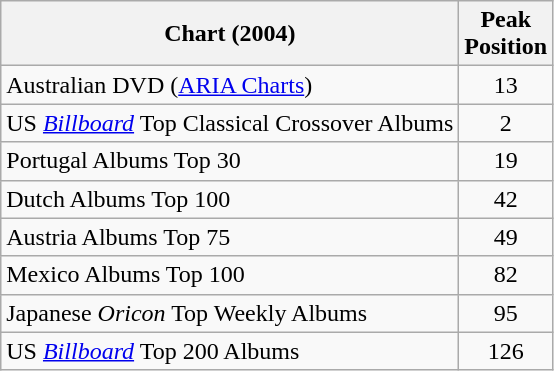<table class="wikitable">
<tr>
<th>Chart (2004)</th>
<th>Peak<br>Position</th>
</tr>
<tr>
<td>Australian DVD (<a href='#'>ARIA Charts</a>)</td>
<td align="center">13</td>
</tr>
<tr>
<td>US <em><a href='#'>Billboard</a></em> Top Classical Crossover Albums</td>
<td align="center">2</td>
</tr>
<tr>
<td>Portugal Albums Top 30</td>
<td align="center">19</td>
</tr>
<tr>
<td>Dutch Albums Top 100</td>
<td align="center">42</td>
</tr>
<tr>
<td>Austria Albums Top 75</td>
<td align="center">49</td>
</tr>
<tr>
<td>Mexico Albums Top 100</td>
<td align="center">82</td>
</tr>
<tr>
<td>Japanese <em>Oricon</em> Top Weekly Albums</td>
<td align="center">95</td>
</tr>
<tr>
<td>US <em><a href='#'>Billboard</a></em> Top 200 Albums</td>
<td align="center">126</td>
</tr>
</table>
